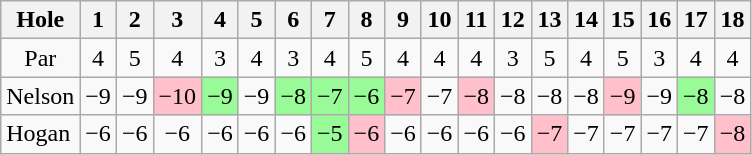<table class="wikitable" style="text-align:center">
<tr>
<th>Hole</th>
<th>1</th>
<th>2</th>
<th>3</th>
<th>4</th>
<th>5</th>
<th>6</th>
<th>7</th>
<th>8</th>
<th>9</th>
<th>10</th>
<th>11</th>
<th>12</th>
<th>13</th>
<th>14</th>
<th>15</th>
<th>16</th>
<th>17</th>
<th>18</th>
</tr>
<tr>
<td>Par</td>
<td>4</td>
<td>5</td>
<td>4</td>
<td>3</td>
<td>4</td>
<td>3</td>
<td>4</td>
<td>5</td>
<td>4</td>
<td>4</td>
<td>4</td>
<td>3</td>
<td>5</td>
<td>4</td>
<td>5</td>
<td>3</td>
<td>4</td>
<td>4</td>
</tr>
<tr>
<td align=left> Nelson</td>
<td>−9</td>
<td>−9</td>
<td style="background: Pink;">−10</td>
<td style="background: PaleGreen;">−9</td>
<td>−9</td>
<td style="background: PaleGreen;">−8</td>
<td style="background: PaleGreen;">−7</td>
<td style="background: PaleGreen;">−6</td>
<td style="background: Pink;">−7</td>
<td>−7</td>
<td style="background: Pink;">−8</td>
<td>−8</td>
<td>−8</td>
<td>−8</td>
<td style="background: Pink;">−9</td>
<td>−9</td>
<td style="background: PaleGreen;">−8</td>
<td>−8</td>
</tr>
<tr>
<td align=left> Hogan</td>
<td>−6</td>
<td>−6</td>
<td>−6</td>
<td>−6</td>
<td>−6</td>
<td>−6</td>
<td style="background: PaleGreen;">−5</td>
<td style="background: Pink;">−6</td>
<td>−6</td>
<td>−6</td>
<td>−6</td>
<td>−6</td>
<td style="background: Pink;">−7</td>
<td>−7</td>
<td>−7</td>
<td>−7</td>
<td>−7</td>
<td style="background: Pink;">−8</td>
</tr>
</table>
